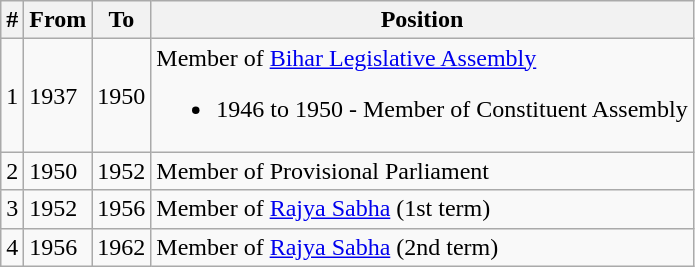<table class="wikitable">
<tr>
<th>#</th>
<th>From</th>
<th>To</th>
<th>Position</th>
</tr>
<tr>
<td>1</td>
<td>1937</td>
<td>1950</td>
<td>Member of <a href='#'>Bihar Legislative Assembly</a><br><ul><li>1946 to 1950 - Member of Constituent Assembly</li></ul></td>
</tr>
<tr>
<td>2</td>
<td>1950</td>
<td>1952</td>
<td>Member of Provisional Parliament</td>
</tr>
<tr>
<td>3</td>
<td>1952</td>
<td>1956</td>
<td>Member of <a href='#'>Rajya Sabha</a> (1st term)</td>
</tr>
<tr>
<td>4</td>
<td>1956</td>
<td>1962</td>
<td>Member of <a href='#'>Rajya Sabha</a> (2nd term)</td>
</tr>
</table>
